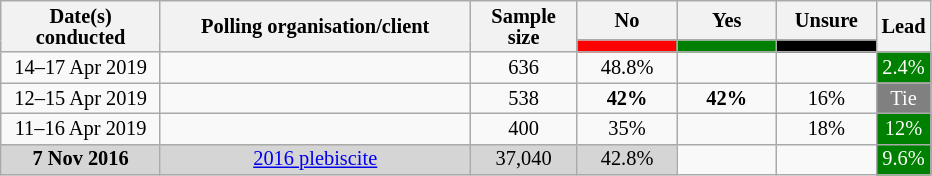<table class="wikitable collapsible sortable" style="text-align:center;font-size:85%;line-height:14px">
<tr>
<th style="width:100px;" rowspan="2">Date(s)<br>conducted</th>
<th style="width:200px;" rowspan="2">Polling organisation/client</th>
<th style="width:65px;" rowspan="2">Sample size</th>
<th style="width:60px;" class="unsortable">No</th>
<th style="width:60px;" class="unsortable">Yes</th>
<th style="width:60px;" class="unsortable">Unsure</th>
<th class="unsortable" style="width:30px;" rowspan="2">Lead</th>
</tr>
<tr>
<th style="background:red; width:60px;"></th>
<th style="background:green;; width:60px;"></th>
<th style="background:black; width:60px;"></th>
</tr>
<tr>
<td data-sort-value="2019-04-17">14–17 Apr 2019</td>
<td></td>
<td>636</td>
<td>48.8%</td>
<td></td>
<td></td>
<td style="background:green; color:white">2.4%</td>
</tr>
<tr>
<td data-sort-value="2019-04-15">12–15 Apr 2019</td>
<td></td>
<td>538</td>
<td><strong>42%</strong></td>
<td><strong>42%</strong></td>
<td>16%</td>
<td style="background:grey; color:white">Tie</td>
</tr>
<tr>
<td data-sort-value="2019-04-16">11–16 Apr 2019</td>
<td></td>
<td>400</td>
<td>35%</td>
<td></td>
<td>18%</td>
<td style="background:green; color:white">12%</td>
</tr>
<tr>
<td data-sort-value="2016-11-07" style="background:#D5D5D5"><strong>7 Nov 2016</strong></td>
<td style="background:#D5D5D5"><a href='#'>2016 plebiscite</a></td>
<td style="background:#D5D5D5">37,040</td>
<td style="background:#D5D5D5">42.8%</td>
<td></td>
<td></td>
<td style="background:green; color:white">9.6%</td>
</tr>
</table>
